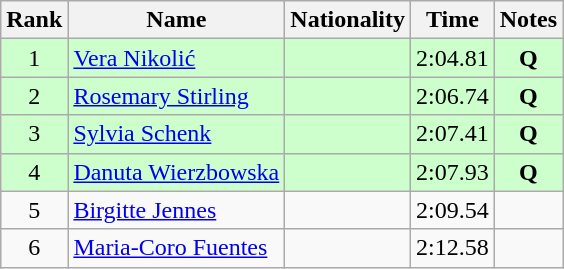<table class="wikitable sortable" style="text-align:center">
<tr>
<th>Rank</th>
<th>Name</th>
<th>Nationality</th>
<th>Time</th>
<th>Notes</th>
</tr>
<tr bgcolor=ccffcc>
<td>1</td>
<td align=left><a href='#'>Vera Nikolić</a></td>
<td align=left></td>
<td>2:04.81</td>
<td><strong>Q</strong></td>
</tr>
<tr bgcolor=ccffcc>
<td>2</td>
<td align=left><a href='#'>Rosemary Stirling</a></td>
<td align=left></td>
<td>2:06.74</td>
<td><strong>Q</strong></td>
</tr>
<tr bgcolor=ccffcc>
<td>3</td>
<td align=left><a href='#'>Sylvia Schenk</a></td>
<td align=left></td>
<td>2:07.41</td>
<td><strong>Q</strong></td>
</tr>
<tr bgcolor=ccffcc>
<td>4</td>
<td align=left><a href='#'>Danuta Wierzbowska</a></td>
<td align=left></td>
<td>2:07.93</td>
<td><strong>Q</strong></td>
</tr>
<tr>
<td>5</td>
<td align=left><a href='#'>Birgitte Jennes</a></td>
<td align=left></td>
<td>2:09.54</td>
<td></td>
</tr>
<tr>
<td>6</td>
<td align=left><a href='#'>Maria-Coro Fuentes</a></td>
<td align=left></td>
<td>2:12.58</td>
<td></td>
</tr>
</table>
